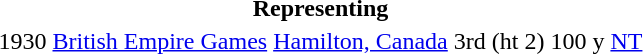<table>
<tr>
<th colspan="6">Representing </th>
</tr>
<tr>
<td>1930</td>
<td><a href='#'>British Empire Games</a></td>
<td><a href='#'>Hamilton, Canada</a></td>
<td>3rd (ht 2)</td>
<td>100 y</td>
<td><a href='#'>NT</a></td>
</tr>
</table>
